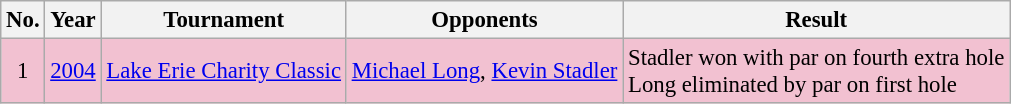<table class="wikitable" style="font-size:95%;">
<tr>
<th>No.</th>
<th>Year</th>
<th>Tournament</th>
<th>Opponents</th>
<th>Result</th>
</tr>
<tr style="background:#F2C1D1;">
<td align=center>1</td>
<td><a href='#'>2004</a></td>
<td><a href='#'>Lake Erie Charity Classic</a></td>
<td> <a href='#'>Michael Long</a>,  <a href='#'>Kevin Stadler</a></td>
<td>Stadler won with par on fourth extra hole<br>Long eliminated by par on first hole</td>
</tr>
</table>
